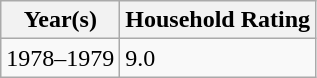<table class="wikitable">
<tr ">
<th>Year(s)</th>
<th>Household Rating</th>
</tr>
<tr>
<td>1978–1979</td>
<td>9.0</td>
</tr>
</table>
